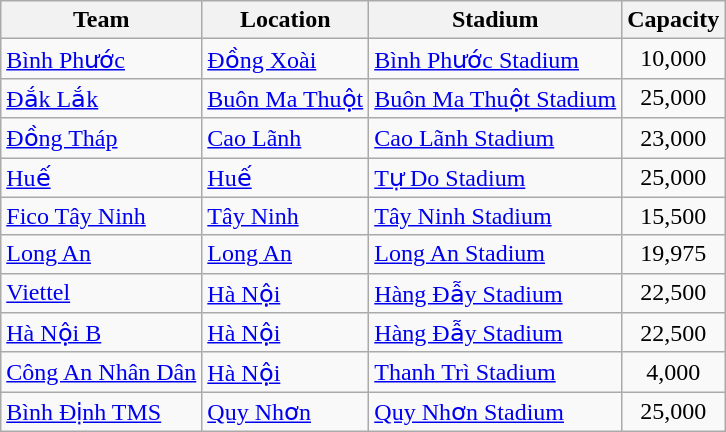<table class="wikitable sortable">
<tr>
<th>Team</th>
<th>Location</th>
<th>Stadium</th>
<th>Capacity</th>
</tr>
<tr>
<td><a href='#'>Bình Phước</a></td>
<td><a href='#'>Đồng Xoài</a></td>
<td><a href='#'>Bình Phước Stadium</a></td>
<td align=center>10,000</td>
</tr>
<tr>
<td><a href='#'>Đắk Lắk</a></td>
<td><a href='#'>Buôn Ma Thuột</a></td>
<td><a href='#'>Buôn Ma Thuột Stadium</a></td>
<td align=center>25,000</td>
</tr>
<tr>
<td><a href='#'>Đồng Tháp</a></td>
<td><a href='#'>Cao Lãnh</a></td>
<td><a href='#'>Cao Lãnh Stadium</a></td>
<td align=center>23,000</td>
</tr>
<tr>
<td><a href='#'>Huế</a></td>
<td><a href='#'>Huế</a></td>
<td><a href='#'>Tự Do Stadium</a></td>
<td align=center>25,000</td>
</tr>
<tr>
<td><a href='#'>Fico Tây Ninh</a></td>
<td><a href='#'>Tây Ninh</a></td>
<td><a href='#'>Tây Ninh Stadium</a></td>
<td align=center>15,500</td>
</tr>
<tr>
<td><a href='#'>Long An</a></td>
<td><a href='#'>Long An</a></td>
<td><a href='#'>Long An Stadium</a></td>
<td align=center>19,975</td>
</tr>
<tr>
<td><a href='#'>Viettel</a></td>
<td><a href='#'>Hà Nội</a></td>
<td><a href='#'>Hàng Đẫy Stadium</a></td>
<td align=center>22,500</td>
</tr>
<tr>
<td><a href='#'>Hà Nội B</a></td>
<td><a href='#'>Hà Nội</a></td>
<td><a href='#'>Hàng Đẫy Stadium</a></td>
<td align=center>22,500</td>
</tr>
<tr>
<td><a href='#'>Công An Nhân Dân</a></td>
<td><a href='#'>Hà Nội</a></td>
<td><a href='#'>Thanh Trì Stadium</a></td>
<td align=center>4,000</td>
</tr>
<tr>
<td><a href='#'>Bình Định TMS</a></td>
<td><a href='#'>Quy Nhơn</a></td>
<td><a href='#'>Quy Nhơn Stadium</a></td>
<td align=center>25,000</td>
</tr>
</table>
